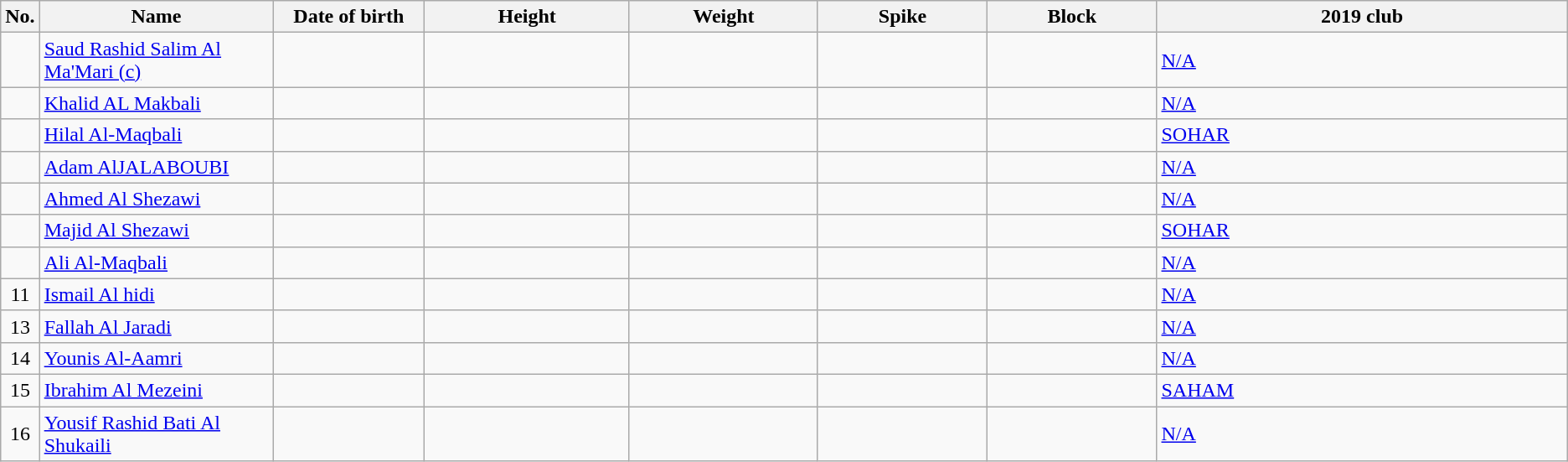<table class="wikitable sortable" style="text-align:center;">
<tr>
<th>No.</th>
<th style="width:12em">Name</th>
<th style="width:8em">Date of birth</th>
<th style="width:11em">Height</th>
<th style="width:10em">Weight</th>
<th style="width:9em">Spike</th>
<th style="width:9em">Block</th>
<th style="width:23em">2019 club</th>
</tr>
<tr>
<td></td>
<td align=left><a href='#'>Saud Rashid Salim Al Ma'Mari (c)</a></td>
<td align=right></td>
<td></td>
<td></td>
<td></td>
<td></td>
<td align=left> <a href='#'>N/A</a></td>
</tr>
<tr>
<td></td>
<td align=left><a href='#'>Khalid AL Makbali</a></td>
<td align=right></td>
<td></td>
<td></td>
<td></td>
<td></td>
<td align=left> <a href='#'>N/A</a></td>
</tr>
<tr>
<td></td>
<td align=left><a href='#'>Hilal Al-Maqbali</a></td>
<td align=right></td>
<td></td>
<td></td>
<td></td>
<td></td>
<td align=left> <a href='#'>SOHAR</a></td>
</tr>
<tr>
<td></td>
<td align=left><a href='#'>Adam AlJALABOUBI</a></td>
<td align=right></td>
<td></td>
<td></td>
<td></td>
<td></td>
<td align=left> <a href='#'>N/A</a></td>
</tr>
<tr>
<td></td>
<td align=left><a href='#'>Ahmed Al Shezawi</a></td>
<td align=right></td>
<td></td>
<td></td>
<td></td>
<td></td>
<td align=left> <a href='#'>N/A</a></td>
</tr>
<tr>
<td></td>
<td align=left><a href='#'>Majid Al Shezawi</a></td>
<td align=right></td>
<td></td>
<td></td>
<td></td>
<td></td>
<td align=left> <a href='#'>SOHAR</a></td>
</tr>
<tr>
<td></td>
<td align=left><a href='#'>Ali Al-Maqbali</a></td>
<td align=right></td>
<td></td>
<td></td>
<td></td>
<td></td>
<td align=left> <a href='#'>N/A</a></td>
</tr>
<tr>
<td>11</td>
<td align=left><a href='#'>Ismail Al hidi</a></td>
<td align=right></td>
<td></td>
<td></td>
<td></td>
<td></td>
<td align=left> <a href='#'>N/A</a></td>
</tr>
<tr>
<td>13</td>
<td align=left><a href='#'>Fallah Al Jaradi</a></td>
<td align=right></td>
<td></td>
<td></td>
<td></td>
<td></td>
<td align=left> <a href='#'>N/A</a></td>
</tr>
<tr>
<td>14</td>
<td align=left><a href='#'>Younis Al-Aamri</a></td>
<td align=right></td>
<td></td>
<td></td>
<td></td>
<td></td>
<td align=left> <a href='#'>N/A</a></td>
</tr>
<tr>
<td>15</td>
<td align=left><a href='#'>Ibrahim Al Mezeini</a></td>
<td align=right></td>
<td></td>
<td></td>
<td></td>
<td></td>
<td align=left> <a href='#'>SAHAM</a></td>
</tr>
<tr>
<td>16</td>
<td align=left><a href='#'>Yousif Rashid Bati Al Shukaili</a></td>
<td align=right></td>
<td></td>
<td></td>
<td></td>
<td></td>
<td align=left> <a href='#'>N/A</a></td>
</tr>
</table>
